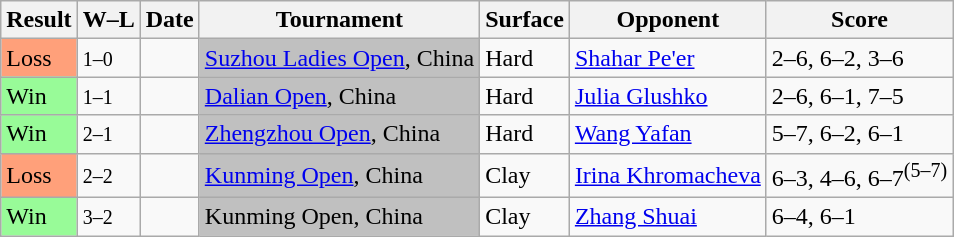<table class="sortable wikitable">
<tr>
<th>Result</th>
<th class="unsortable">W–L</th>
<th>Date</th>
<th>Tournament</th>
<th>Surface</th>
<th>Opponent</th>
<th class="unsortable">Score</th>
</tr>
<tr>
<td style="background:#ffa07a;">Loss</td>
<td><small>1–0</small></td>
<td><a href='#'></a></td>
<td style="background:silver;"><a href='#'>Suzhou Ladies Open</a>, China</td>
<td>Hard</td>
<td> <a href='#'>Shahar Pe'er</a></td>
<td>2–6, 6–2, 3–6</td>
</tr>
<tr>
<td style="background:#98fb98;">Win</td>
<td><small>1–1</small></td>
<td><a href='#'></a></td>
<td style="background:silver;"><a href='#'>Dalian Open</a>, China</td>
<td>Hard</td>
<td> <a href='#'>Julia Glushko</a></td>
<td>2–6, 6–1, 7–5</td>
</tr>
<tr>
<td style="background:#98fb98;">Win</td>
<td><small>2–1</small></td>
<td><a href='#'></a></td>
<td style="background:silver;"><a href='#'>Zhengzhou Open</a>, China</td>
<td>Hard</td>
<td> <a href='#'>Wang Yafan</a></td>
<td>5–7, 6–2, 6–1</td>
</tr>
<tr>
<td style="background:#ffa07a;">Loss</td>
<td><small>2–2</small></td>
<td><a href='#'></a></td>
<td style="background:silver;"><a href='#'>Kunming Open</a>, China</td>
<td>Clay</td>
<td> <a href='#'>Irina Khromacheva</a></td>
<td>6–3, 4–6, 6–7<sup>(5–7)</sup></td>
</tr>
<tr>
<td style="background:#98fb98;">Win</td>
<td><small>3–2</small></td>
<td><a href='#'></a></td>
<td style="background:silver;">Kunming Open, China</td>
<td>Clay</td>
<td> <a href='#'>Zhang Shuai</a></td>
<td>6–4, 6–1</td>
</tr>
</table>
